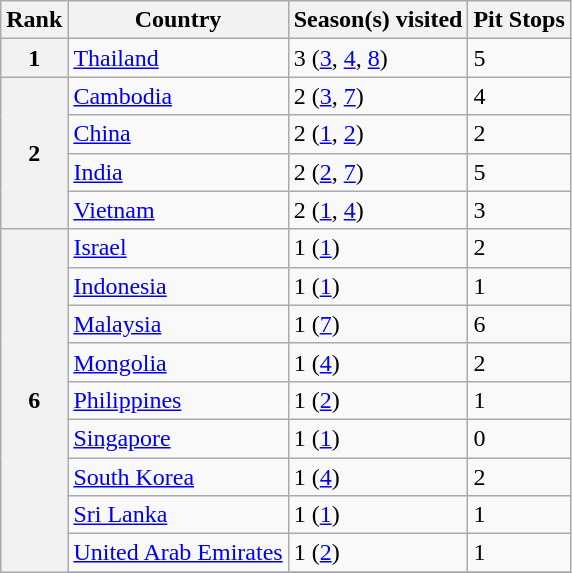<table class="wikitable">
<tr>
<th>Rank</th>
<th>Country</th>
<th>Season(s) visited</th>
<th>Pit Stops</th>
</tr>
<tr>
<th rowspan=1 style="text-align:center;">1</th>
<td><a href='#'>Thailand</a></td>
<td>3 (<a href='#'>3</a>, <a href='#'>4</a>, <a href='#'>8</a>)</td>
<td>5</td>
</tr>
<tr>
<th rowspan=4 style="text-align:center;">2</th>
<td><a href='#'>Cambodia</a></td>
<td>2 (<a href='#'>3</a>, <a href='#'>7</a>)</td>
<td>4</td>
</tr>
<tr>
<td><a href='#'>China</a></td>
<td>2 (<a href='#'>1</a>, <a href='#'>2</a>)</td>
<td>2</td>
</tr>
<tr>
<td><a href='#'>India</a></td>
<td>2 (<a href='#'>2</a>, <a href='#'>7</a>)</td>
<td>5</td>
</tr>
<tr>
<td><a href='#'>Vietnam</a></td>
<td>2 (<a href='#'>1</a>, <a href='#'>4</a>)</td>
<td>3</td>
</tr>
<tr>
<th rowspan=12 style="text-align:center;">6</th>
<td><a href='#'>Israel</a></td>
<td>1 (<a href='#'>1</a>)</td>
<td>2</td>
</tr>
<tr>
<td><a href='#'>Indonesia</a></td>
<td>1 (<a href='#'>1</a>)</td>
<td>1</td>
</tr>
<tr>
<td><a href='#'>Malaysia</a></td>
<td>1 (<a href='#'>7</a>)</td>
<td>6</td>
</tr>
<tr>
<td><a href='#'>Mongolia</a></td>
<td>1 (<a href='#'>4</a>)</td>
<td>2</td>
</tr>
<tr>
<td><a href='#'>Philippines</a></td>
<td>1 (<a href='#'>2</a>)</td>
<td>1</td>
</tr>
<tr>
<td><a href='#'>Singapore</a></td>
<td>1 (<a href='#'>1</a>)</td>
<td>0</td>
</tr>
<tr>
<td><a href='#'>South Korea</a></td>
<td>1 (<a href='#'>4</a>)</td>
<td>2</td>
</tr>
<tr>
<td><a href='#'>Sri Lanka</a></td>
<td>1 (<a href='#'>1</a>)</td>
<td>1</td>
</tr>
<tr>
<td><a href='#'>United Arab Emirates</a></td>
<td>1 (<a href='#'>2</a>)</td>
<td>1</td>
</tr>
<tr>
</tr>
</table>
